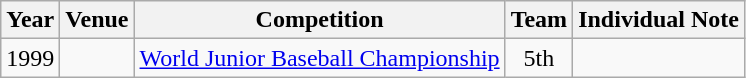<table class="wikitable">
<tr>
<th>Year</th>
<th>Venue</th>
<th>Competition</th>
<th>Team</th>
<th>Individual Note</th>
</tr>
<tr>
<td>1999</td>
<td></td>
<td><a href='#'>World Junior Baseball Championship</a></td>
<td style="text-align:center">5th</td>
<td></td>
</tr>
</table>
